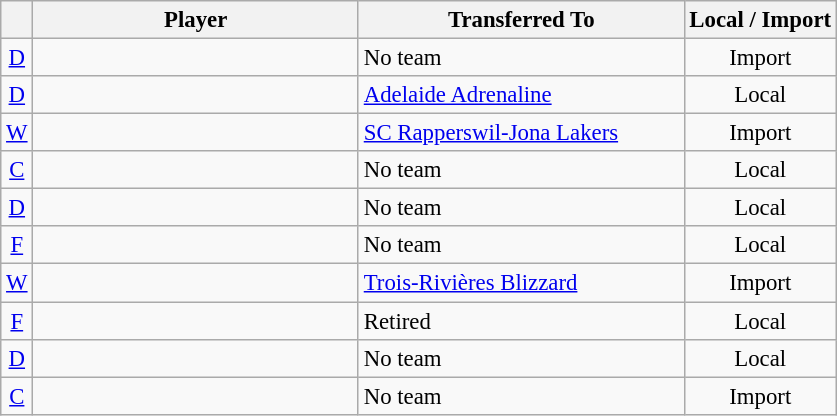<table class="wikitable plainrowheaders sortable" style="font-size:95%; text-align: center">
<tr>
<th></th>
<th scope="col" style="width:210px;">Player</th>
<th scope="col" style="width:210px;">Transferred To</th>
<th>Local / Import</th>
</tr>
<tr>
<td><a href='#'>D</a></td>
<td align="left"> </td>
<td align="left">No team</td>
<td>Import</td>
</tr>
<tr>
<td><a href='#'>D</a></td>
<td align="left"> </td>
<td align="left"> <a href='#'>Adelaide Adrenaline</a></td>
<td>Local</td>
</tr>
<tr>
<td><a href='#'>W</a></td>
<td align="left"> </td>
<td align="left"> <a href='#'>SC Rapperswil-Jona Lakers</a></td>
<td>Import</td>
</tr>
<tr>
<td><a href='#'>C</a></td>
<td align="left"> </td>
<td align="left">No team</td>
<td>Local</td>
</tr>
<tr>
<td><a href='#'>D</a></td>
<td align="left"> </td>
<td align="left">No team</td>
<td>Local</td>
</tr>
<tr>
<td><a href='#'>F</a></td>
<td align="left"> </td>
<td align="left">No team</td>
<td>Local</td>
</tr>
<tr>
<td><a href='#'>W</a></td>
<td align="left"> </td>
<td align="left"> <a href='#'>Trois-Rivières Blizzard</a></td>
<td>Import</td>
</tr>
<tr>
<td><a href='#'>F</a></td>
<td align="left"> </td>
<td align="left">Retired</td>
<td>Local</td>
</tr>
<tr>
<td><a href='#'>D</a></td>
<td align="left"> </td>
<td align="left">No team</td>
<td>Local</td>
</tr>
<tr>
<td><a href='#'>C</a></td>
<td align="left"> </td>
<td align="left">No team</td>
<td>Import</td>
</tr>
</table>
